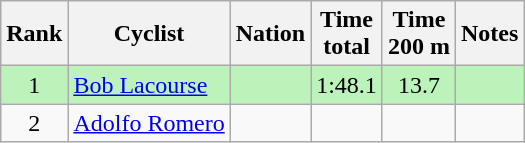<table class="wikitable sortable" style="text-align:center">
<tr>
<th>Rank</th>
<th>Cyclist</th>
<th>Nation</th>
<th>Time<br>total</th>
<th>Time<br>200 m</th>
<th>Notes</th>
</tr>
<tr bgcolor=bbf3bb>
<td>1</td>
<td align=left><a href='#'>Bob Lacourse</a></td>
<td align=left></td>
<td>1:48.1</td>
<td>13.7</td>
<td></td>
</tr>
<tr>
<td>2</td>
<td align=left><a href='#'>Adolfo Romero</a></td>
<td align=left></td>
<td></td>
<td></td>
<td></td>
</tr>
</table>
